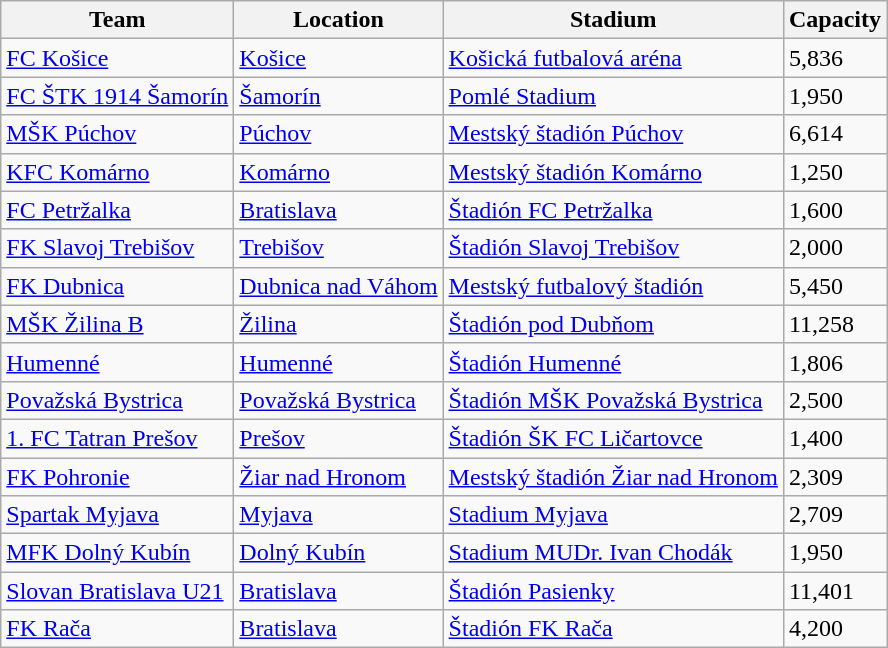<table class="wikitable sortable" style="text-align:left;">
<tr>
<th>Team</th>
<th>Location</th>
<th>Stadium</th>
<th>Capacity</th>
</tr>
<tr>
<td><a href='#'>FC Košice</a></td>
<td><a href='#'>Košice</a></td>
<td><a href='#'>Košická futbalová aréna</a></td>
<td>5,836</td>
</tr>
<tr>
<td><a href='#'>FC ŠTK 1914 Šamorín</a></td>
<td><a href='#'>Šamorín</a></td>
<td><a href='#'>Pomlé Stadium</a></td>
<td>1,950</td>
</tr>
<tr>
<td><a href='#'>MŠK Púchov</a></td>
<td><a href='#'>Púchov</a></td>
<td><a href='#'>Mestský štadión Púchov</a></td>
<td>6,614</td>
</tr>
<tr>
<td><a href='#'>KFC Komárno</a></td>
<td><a href='#'>Komárno</a></td>
<td><a href='#'>Mestský štadión Komárno</a></td>
<td>1,250</td>
</tr>
<tr>
<td><a href='#'>FC Petržalka</a></td>
<td><a href='#'>Bratislava</a></td>
<td><a href='#'>Štadión FC Petržalka</a></td>
<td>1,600</td>
</tr>
<tr>
<td><a href='#'>FK Slavoj Trebišov</a></td>
<td><a href='#'>Trebišov</a></td>
<td><a href='#'>Štadión Slavoj Trebišov</a></td>
<td>2,000</td>
</tr>
<tr>
<td><a href='#'>FK Dubnica</a></td>
<td><a href='#'>Dubnica nad Váhom</a></td>
<td><a href='#'>Mestský futbalový štadión</a></td>
<td>5,450</td>
</tr>
<tr>
<td><a href='#'>MŠK Žilina B</a></td>
<td><a href='#'>Žilina</a></td>
<td><a href='#'>Štadión pod Dubňom</a></td>
<td>11,258</td>
</tr>
<tr>
<td><a href='#'>Humenné</a></td>
<td><a href='#'>Humenné</a></td>
<td><a href='#'>Štadión Humenné</a></td>
<td>1,806</td>
</tr>
<tr>
<td><a href='#'>Považská Bystrica</a></td>
<td><a href='#'>Považská Bystrica</a></td>
<td><a href='#'>Štadión MŠK Považská Bystrica</a></td>
<td>2,500</td>
</tr>
<tr>
<td><a href='#'>1. FC Tatran Prešov</a></td>
<td><a href='#'>Prešov</a></td>
<td><a href='#'>Štadión ŠK FC Ličartovce</a></td>
<td>1,400</td>
</tr>
<tr>
<td><a href='#'>FK Pohronie</a></td>
<td><a href='#'>Žiar nad Hronom</a></td>
<td><a href='#'>Mestský štadión Žiar nad Hronom</a></td>
<td>2,309</td>
</tr>
<tr>
<td><a href='#'>Spartak Myjava</a></td>
<td><a href='#'>Myjava</a></td>
<td><a href='#'>Stadium Myjava</a></td>
<td>2,709</td>
</tr>
<tr>
<td><a href='#'>MFK Dolný Kubín</a></td>
<td><a href='#'>Dolný Kubín</a></td>
<td><a href='#'>Stadium MUDr. Ivan Chodák</a></td>
<td>1,950</td>
</tr>
<tr>
<td><a href='#'>Slovan Bratislava U21</a></td>
<td><a href='#'>Bratislava</a></td>
<td><a href='#'>Štadión Pasienky</a></td>
<td>11,401</td>
</tr>
<tr>
<td><a href='#'>FK Rača</a></td>
<td><a href='#'>Bratislava</a></td>
<td><a href='#'>Štadión FK Rača</a></td>
<td>4,200</td>
</tr>
</table>
